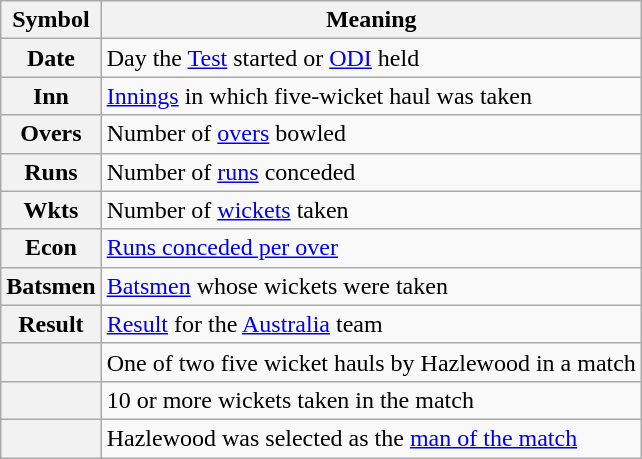<table class="wikitable" style="float:left margin-left: 10px;">
<tr>
<th>Symbol</th>
<th>Meaning</th>
</tr>
<tr>
<th>Date</th>
<td>Day the <a href='#'>Test</a> started or <a href='#'>ODI</a> held</td>
</tr>
<tr>
<th>Inn</th>
<td><a href='#'>Innings</a> in which five-wicket haul was taken</td>
</tr>
<tr>
<th>Overs</th>
<td>Number of <a href='#'>overs</a> bowled</td>
</tr>
<tr>
<th>Runs</th>
<td>Number of <a href='#'>runs</a> conceded</td>
</tr>
<tr>
<th>Wkts</th>
<td>Number of <a href='#'>wickets</a> taken</td>
</tr>
<tr>
<th>Econ</th>
<td><a href='#'>Runs conceded per over</a></td>
</tr>
<tr>
<th>Batsmen</th>
<td><a href='#'>Batsmen</a> whose wickets were taken</td>
</tr>
<tr>
<th>Result</th>
<td><a href='#'>Result</a> for the <a href='#'>Australia</a> team</td>
</tr>
<tr>
<th></th>
<td>One of two five wicket hauls by Hazlewood in a match</td>
</tr>
<tr>
<th></th>
<td>10 or more wickets taken in the match</td>
</tr>
<tr>
<th></th>
<td>Hazlewood was selected as the <a href='#'>man of the match</a></td>
</tr>
</table>
